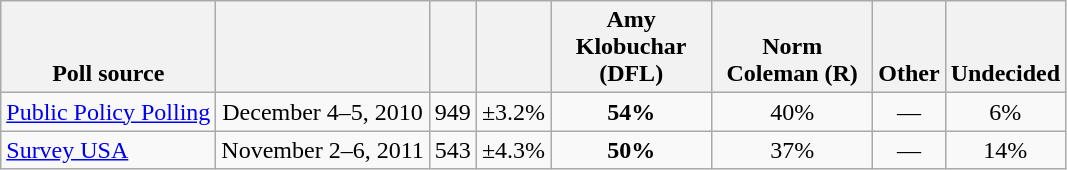<table class="wikitable" style="text-align:center">
<tr valign= bottom>
<th>Poll source</th>
<th></th>
<th></th>
<th></th>
<th style="width:100px;">Amy<br>Klobuchar (DFL)</th>
<th style="width:100px;">Norm<br>Coleman (R)</th>
<th>Other</th>
<th>Undecided</th>
</tr>
<tr>
<td align=left><a href='#'>Public Policy Polling</a></td>
<td>December 4–5, 2010</td>
<td>949</td>
<td>±3.2%</td>
<td><strong>54%</strong></td>
<td>40%</td>
<td>—</td>
<td>6%</td>
</tr>
<tr>
<td align=left><a href='#'>Survey USA</a></td>
<td>November 2–6, 2011</td>
<td>543</td>
<td>±4.3%</td>
<td><strong>50%</strong></td>
<td>37%</td>
<td>—</td>
<td>14%</td>
</tr>
</table>
